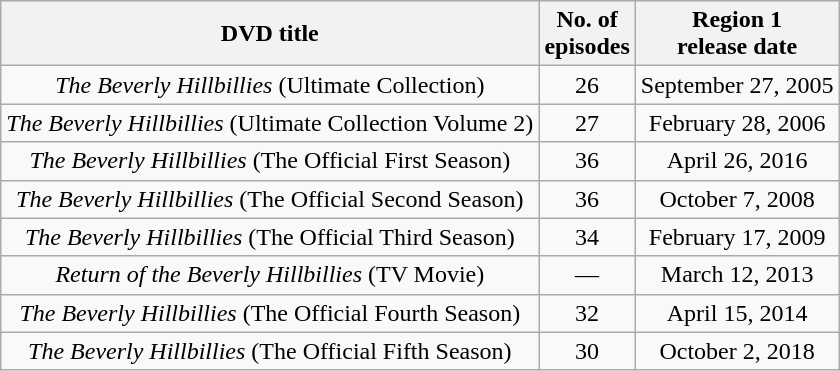<table class="wikitable plainrowheaders" style="text-align:center">
<tr>
<th scope="col">DVD title</th>
<th scope="col">No. of<br>episodes</th>
<th scope="col">Region 1<br>release date</th>
</tr>
<tr>
<td scope="row"><em>The Beverly Hillbillies</em> (Ultimate Collection)</td>
<td>26</td>
<td>September 27, 2005</td>
</tr>
<tr>
<td scope="row"><em>The Beverly Hillbillies</em> (Ultimate Collection Volume 2)</td>
<td>27</td>
<td>February 28, 2006</td>
</tr>
<tr>
<td scope="row"><em>The Beverly Hillbillies</em> (The Official First Season)</td>
<td>36</td>
<td>April 26, 2016</td>
</tr>
<tr>
<td scope="row"><em>The Beverly Hillbillies</em> (The Official Second Season)</td>
<td>36</td>
<td>October 7, 2008</td>
</tr>
<tr>
<td scope="row"><em>The Beverly Hillbillies</em> (The Official Third Season)</td>
<td>34</td>
<td>February 17, 2009</td>
</tr>
<tr>
<td scope="row"><em>Return of the Beverly Hillbillies</em> (TV Movie)</td>
<td>—</td>
<td>March 12, 2013</td>
</tr>
<tr>
<td scope="row"><em>The Beverly Hillbillies</em> (The Official Fourth Season)</td>
<td>32</td>
<td>April 15, 2014</td>
</tr>
<tr>
<td scope="row"><em>The Beverly Hillbillies</em> (The Official Fifth Season)</td>
<td>30</td>
<td>October 2, 2018</td>
</tr>
</table>
